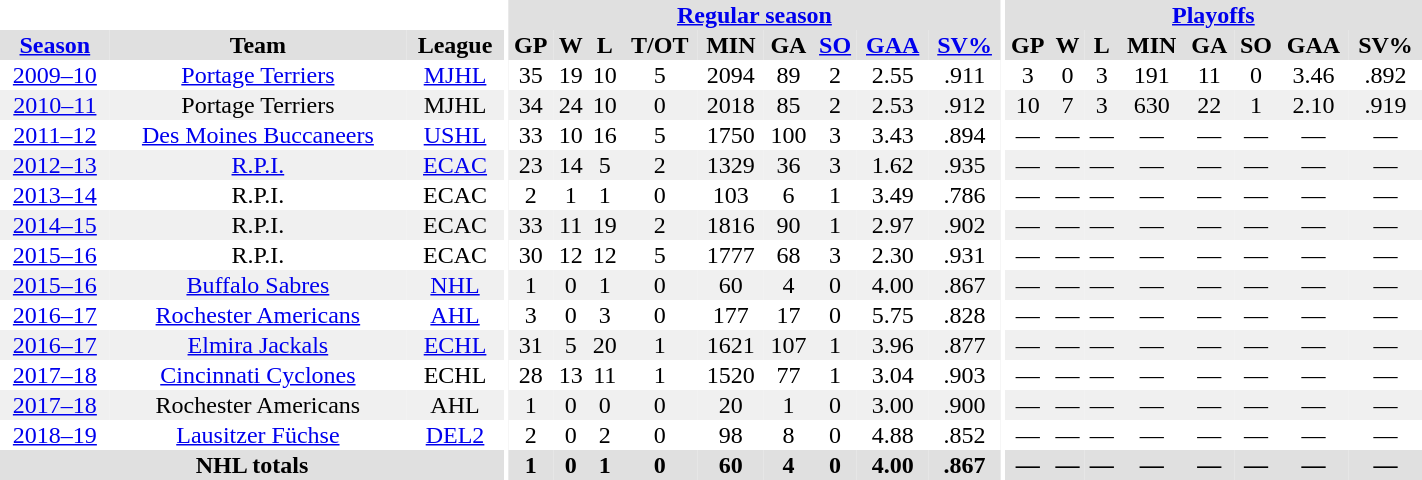<table border="0" cellpadding="1" cellspacing="0" style="text-align:center; width:75%">
<tr ALIGN="center" bgcolor="#e0e0e0">
<th align="center" colspan="3" bgcolor="#ffffff"></th>
<th align="center" rowspan="99" bgcolor="#ffffff"></th>
<th align="center" colspan="9" bgcolor="#e0e0e0"><a href='#'>Regular season</a></th>
<th align="center" rowspan="99" bgcolor="#ffffff"></th>
<th align="center" colspan="8" bgcolor="#e0e0e0"><a href='#'>Playoffs</a></th>
</tr>
<tr ALIGN="center" bgcolor="#e0e0e0">
<th><a href='#'>Season</a></th>
<th>Team</th>
<th>League</th>
<th>GP</th>
<th>W</th>
<th>L</th>
<th>T/OT</th>
<th>MIN</th>
<th>GA</th>
<th><a href='#'>SO</a></th>
<th><a href='#'>GAA</a></th>
<th><a href='#'>SV%</a></th>
<th>GP</th>
<th>W</th>
<th>L</th>
<th>MIN</th>
<th>GA</th>
<th>SO</th>
<th>GAA</th>
<th>SV%</th>
</tr>
<tr>
<td><a href='#'>2009–10</a></td>
<td><a href='#'>Portage Terriers</a></td>
<td><a href='#'>MJHL</a></td>
<td>35</td>
<td>19</td>
<td>10</td>
<td>5</td>
<td>2094</td>
<td>89</td>
<td>2</td>
<td>2.55</td>
<td>.911</td>
<td>3</td>
<td>0</td>
<td>3</td>
<td>191</td>
<td>11</td>
<td>0</td>
<td>3.46</td>
<td>.892</td>
</tr>
<tr style="background:#f0f0f0;">
<td><a href='#'>2010–11</a></td>
<td>Portage Terriers</td>
<td>MJHL</td>
<td>34</td>
<td>24</td>
<td>10</td>
<td>0</td>
<td>2018</td>
<td>85</td>
<td>2</td>
<td>2.53</td>
<td>.912</td>
<td>10</td>
<td>7</td>
<td>3</td>
<td>630</td>
<td>22</td>
<td>1</td>
<td>2.10</td>
<td>.919</td>
</tr>
<tr>
<td><a href='#'>2011–12</a></td>
<td><a href='#'>Des Moines Buccaneers</a></td>
<td><a href='#'>USHL</a></td>
<td>33</td>
<td>10</td>
<td>16</td>
<td>5</td>
<td>1750</td>
<td>100</td>
<td>3</td>
<td>3.43</td>
<td>.894</td>
<td>—</td>
<td>—</td>
<td>—</td>
<td>—</td>
<td>—</td>
<td>—</td>
<td>—</td>
<td>—</td>
</tr>
<tr style="background:#f0f0f0;">
<td><a href='#'>2012–13</a></td>
<td><a href='#'>R.P.I.</a></td>
<td><a href='#'>ECAC</a></td>
<td>23</td>
<td>14</td>
<td>5</td>
<td>2</td>
<td>1329</td>
<td>36</td>
<td>3</td>
<td>1.62</td>
<td>.935</td>
<td>—</td>
<td>—</td>
<td>—</td>
<td>—</td>
<td>—</td>
<td>—</td>
<td>—</td>
<td>—</td>
</tr>
<tr>
<td><a href='#'>2013–14</a></td>
<td>R.P.I.</td>
<td>ECAC</td>
<td>2</td>
<td>1</td>
<td>1</td>
<td>0</td>
<td>103</td>
<td>6</td>
<td>1</td>
<td>3.49</td>
<td>.786</td>
<td>—</td>
<td>—</td>
<td>—</td>
<td>—</td>
<td>—</td>
<td>—</td>
<td>—</td>
<td>—</td>
</tr>
<tr style="background:#f0f0f0;">
<td><a href='#'>2014–15</a></td>
<td>R.P.I.</td>
<td>ECAC</td>
<td>33</td>
<td>11</td>
<td>19</td>
<td>2</td>
<td>1816</td>
<td>90</td>
<td>1</td>
<td>2.97</td>
<td>.902</td>
<td>—</td>
<td>—</td>
<td>—</td>
<td>—</td>
<td>—</td>
<td>—</td>
<td>—</td>
<td>—</td>
</tr>
<tr>
<td><a href='#'>2015–16</a></td>
<td>R.P.I.</td>
<td>ECAC</td>
<td>30</td>
<td>12</td>
<td>12</td>
<td>5</td>
<td>1777</td>
<td>68</td>
<td>3</td>
<td>2.30</td>
<td>.931</td>
<td>—</td>
<td>—</td>
<td>—</td>
<td>—</td>
<td>—</td>
<td>—</td>
<td>—</td>
<td>—</td>
</tr>
<tr style="background:#f0f0f0;">
<td><a href='#'>2015–16</a></td>
<td><a href='#'>Buffalo Sabres</a></td>
<td><a href='#'>NHL</a></td>
<td>1</td>
<td>0</td>
<td>1</td>
<td>0</td>
<td>60</td>
<td>4</td>
<td>0</td>
<td>4.00</td>
<td>.867</td>
<td>—</td>
<td>—</td>
<td>—</td>
<td>—</td>
<td>—</td>
<td>—</td>
<td>—</td>
<td>—</td>
</tr>
<tr>
<td><a href='#'>2016–17</a></td>
<td><a href='#'>Rochester Americans</a></td>
<td><a href='#'>AHL</a></td>
<td>3</td>
<td>0</td>
<td>3</td>
<td>0</td>
<td>177</td>
<td>17</td>
<td>0</td>
<td>5.75</td>
<td>.828</td>
<td>—</td>
<td>—</td>
<td>—</td>
<td>—</td>
<td>—</td>
<td>—</td>
<td>—</td>
<td>—</td>
</tr>
<tr style="background:#f0f0f0;">
<td><a href='#'>2016–17</a></td>
<td><a href='#'>Elmira Jackals</a></td>
<td><a href='#'>ECHL</a></td>
<td>31</td>
<td>5</td>
<td>20</td>
<td>1</td>
<td>1621</td>
<td>107</td>
<td>1</td>
<td>3.96</td>
<td>.877</td>
<td>—</td>
<td>—</td>
<td>—</td>
<td>—</td>
<td>—</td>
<td>—</td>
<td>—</td>
<td>—</td>
</tr>
<tr>
<td><a href='#'>2017–18</a></td>
<td><a href='#'>Cincinnati Cyclones</a></td>
<td>ECHL</td>
<td>28</td>
<td>13</td>
<td>11</td>
<td>1</td>
<td>1520</td>
<td>77</td>
<td>1</td>
<td>3.04</td>
<td>.903</td>
<td>—</td>
<td>—</td>
<td>—</td>
<td>—</td>
<td>—</td>
<td>—</td>
<td>—</td>
<td>—</td>
</tr>
<tr style="background:#f0f0f0;">
<td><a href='#'>2017–18</a></td>
<td>Rochester Americans</td>
<td>AHL</td>
<td>1</td>
<td>0</td>
<td>0</td>
<td>0</td>
<td>20</td>
<td>1</td>
<td>0</td>
<td>3.00</td>
<td>.900</td>
<td>—</td>
<td>—</td>
<td>—</td>
<td>—</td>
<td>—</td>
<td>—</td>
<td>—</td>
<td>—</td>
</tr>
<tr>
<td><a href='#'>2018–19</a></td>
<td><a href='#'>Lausitzer Füchse</a></td>
<td><a href='#'>DEL2</a></td>
<td>2</td>
<td>0</td>
<td>2</td>
<td>0</td>
<td>98</td>
<td>8</td>
<td>0</td>
<td>4.88</td>
<td>.852</td>
<td>—</td>
<td>—</td>
<td>—</td>
<td>—</td>
<td>—</td>
<td>—</td>
<td>—</td>
<td>—</td>
</tr>
<tr ALIGN="center" bgcolor="#e0e0e0">
<th colspan="3" align="center">NHL totals</th>
<th>1</th>
<th>0</th>
<th>1</th>
<th>0</th>
<th>60</th>
<th>4</th>
<th>0</th>
<th>4.00</th>
<th>.867</th>
<th>—</th>
<th>—</th>
<th>—</th>
<th>—</th>
<th>—</th>
<th>—</th>
<th>—</th>
<th>—</th>
</tr>
</table>
